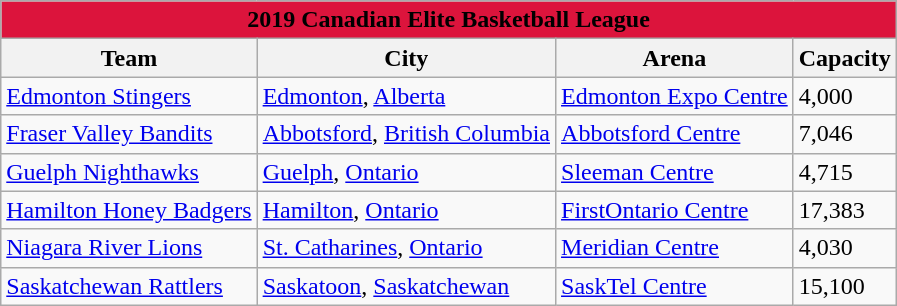<table class="wikitable" style="width:auto">
<tr>
<td bgcolor="#DC143C" align="center" colspan="6"><strong><span>2019 Canadian Elite Basketball League</span></strong></td>
</tr>
<tr>
<th>Team</th>
<th>City</th>
<th>Arena</th>
<th>Capacity</th>
</tr>
<tr>
<td><a href='#'>Edmonton Stingers</a></td>
<td><a href='#'>Edmonton</a>, <a href='#'>Alberta</a></td>
<td><a href='#'>Edmonton Expo Centre</a></td>
<td>4,000</td>
</tr>
<tr>
<td><a href='#'>Fraser Valley Bandits</a></td>
<td><a href='#'>Abbotsford</a>, <a href='#'>British Columbia</a></td>
<td><a href='#'>Abbotsford Centre</a></td>
<td>7,046</td>
</tr>
<tr>
<td><a href='#'>Guelph Nighthawks</a></td>
<td><a href='#'>Guelph</a>, <a href='#'>Ontario</a></td>
<td><a href='#'>Sleeman Centre</a></td>
<td>4,715</td>
</tr>
<tr>
<td><a href='#'>Hamilton Honey Badgers</a></td>
<td><a href='#'>Hamilton</a>, <a href='#'>Ontario</a></td>
<td><a href='#'>FirstOntario Centre</a></td>
<td>17,383</td>
</tr>
<tr>
<td><a href='#'>Niagara River Lions</a></td>
<td><a href='#'>St. Catharines</a>, <a href='#'>Ontario</a></td>
<td><a href='#'>Meridian Centre</a></td>
<td>4,030</td>
</tr>
<tr>
<td><a href='#'>Saskatchewan Rattlers</a></td>
<td><a href='#'>Saskatoon</a>, <a href='#'>Saskatchewan</a></td>
<td><a href='#'>SaskTel Centre</a></td>
<td>15,100</td>
</tr>
</table>
